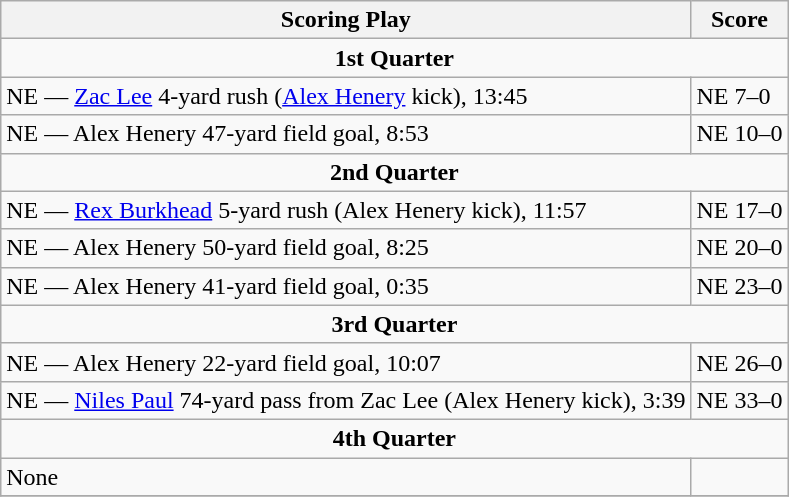<table class="wikitable">
<tr>
<th>Scoring Play</th>
<th>Score</th>
</tr>
<tr>
<td colspan="4" align="center"><strong>1st Quarter</strong></td>
</tr>
<tr>
<td>NE — <a href='#'>Zac Lee</a> 4-yard rush (<a href='#'>Alex Henery</a> kick), 13:45</td>
<td>NE 7–0</td>
</tr>
<tr>
<td>NE — Alex Henery 47-yard field goal, 8:53</td>
<td>NE 10–0</td>
</tr>
<tr>
<td colspan="4" align="center"><strong>2nd Quarter</strong></td>
</tr>
<tr>
<td>NE — <a href='#'>Rex Burkhead</a> 5-yard rush (Alex Henery kick), 11:57</td>
<td>NE 17–0</td>
</tr>
<tr>
<td>NE — Alex Henery 50-yard field goal, 8:25</td>
<td>NE 20–0</td>
</tr>
<tr>
<td>NE — Alex Henery 41-yard field goal, 0:35</td>
<td>NE 23–0</td>
</tr>
<tr>
<td colspan="4" align="center"><strong>3rd Quarter</strong></td>
</tr>
<tr>
<td>NE — Alex Henery 22-yard field goal, 10:07</td>
<td>NE 26–0</td>
</tr>
<tr>
<td>NE — <a href='#'>Niles Paul</a> 74-yard pass from Zac Lee (Alex Henery kick), 3:39</td>
<td>NE 33–0</td>
</tr>
<tr>
<td colspan="4" align="center"><strong>4th Quarter</strong></td>
</tr>
<tr>
<td>None</td>
<td></td>
</tr>
<tr>
</tr>
</table>
